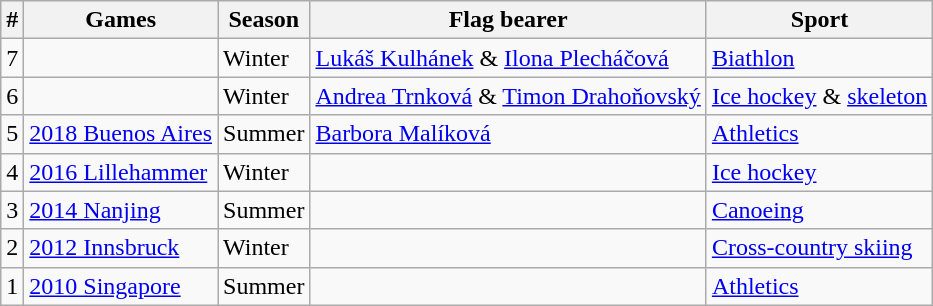<table class="wikitable sortable">
<tr>
<th>#</th>
<th>Games</th>
<th>Season</th>
<th>Flag bearer</th>
<th>Sport</th>
</tr>
<tr>
<td>7</td>
<td></td>
<td>Winter</td>
<td><a href='#'>Lukáš Kulhánek</a> & <a href='#'>Ilona Plecháčová</a></td>
<td><a href='#'>Biathlon</a></td>
</tr>
<tr>
<td>6</td>
<td></td>
<td>Winter</td>
<td><a href='#'>Andrea Trnková</a> & <a href='#'>Timon Drahoňovský</a></td>
<td><a href='#'>Ice hockey</a> & <a href='#'>skeleton</a></td>
</tr>
<tr>
<td>5</td>
<td><a href='#'>2018 Buenos Aires</a></td>
<td>Summer</td>
<td><a href='#'>Barbora Malíková</a></td>
<td><a href='#'>Athletics</a></td>
</tr>
<tr>
<td>4</td>
<td><a href='#'>2016 Lillehammer</a></td>
<td>Winter</td>
<td></td>
<td><a href='#'>Ice hockey</a></td>
</tr>
<tr>
<td>3</td>
<td><a href='#'>2014 Nanjing</a></td>
<td>Summer</td>
<td></td>
<td><a href='#'>Canoeing</a></td>
</tr>
<tr>
<td>2</td>
<td><a href='#'>2012 Innsbruck</a></td>
<td>Winter</td>
<td></td>
<td><a href='#'>Cross-country skiing</a></td>
</tr>
<tr>
<td>1</td>
<td><a href='#'>2010 Singapore</a></td>
<td>Summer</td>
<td></td>
<td><a href='#'>Athletics</a></td>
</tr>
</table>
